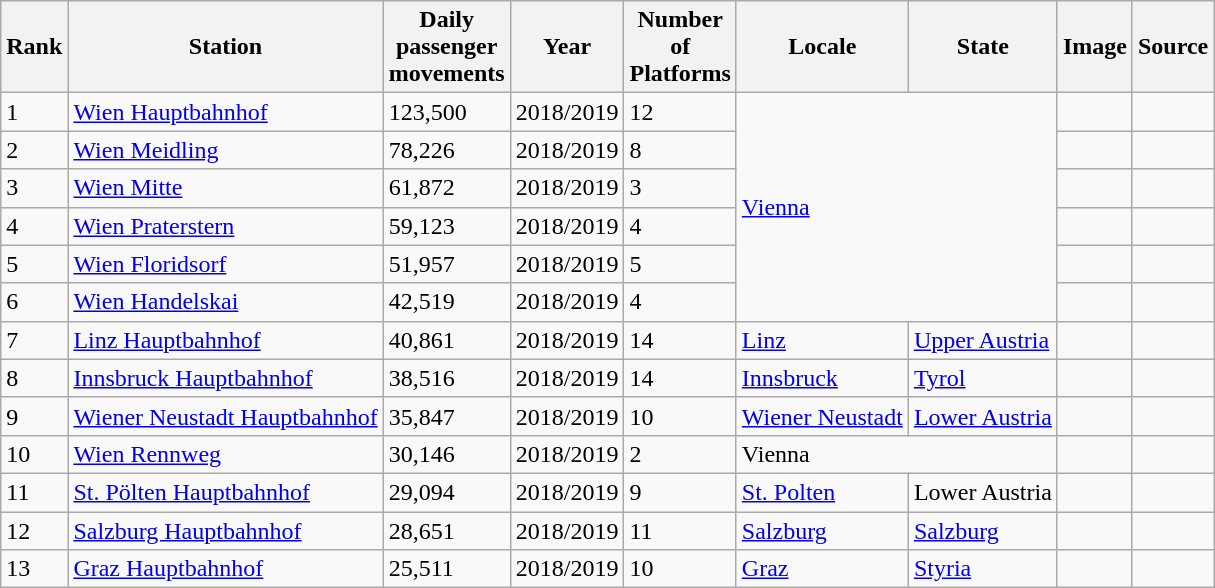<table class="wikitable">
<tr>
<th>Rank</th>
<th>Station</th>
<th>Daily<br>passenger<br>movements</th>
<th>Year</th>
<th>Number<br>of<br>Platforms</th>
<th>Locale</th>
<th>State</th>
<th>Image</th>
<th>Source</th>
</tr>
<tr>
<td>1</td>
<td><a href='#'>Wien Hauptbahnhof</a></td>
<td>123,500</td>
<td>2018/2019</td>
<td>12</td>
<td colspan="2" rowspan="6"><a href='#'>Vienna</a></td>
<td></td>
<td></td>
</tr>
<tr>
<td>2</td>
<td><a href='#'>Wien Meidling</a></td>
<td>78,226</td>
<td>2018/2019</td>
<td>8</td>
<td></td>
<td></td>
</tr>
<tr>
<td>3</td>
<td><a href='#'>Wien Mitte</a></td>
<td>61,872</td>
<td>2018/2019</td>
<td>3</td>
<td></td>
<td></td>
</tr>
<tr>
<td>4</td>
<td><a href='#'>Wien Praterstern</a></td>
<td>59,123</td>
<td>2018/2019</td>
<td>4</td>
<td></td>
<td></td>
</tr>
<tr>
<td>5</td>
<td><a href='#'>Wien Floridsorf</a></td>
<td>51,957</td>
<td>2018/2019</td>
<td>5</td>
<td></td>
<td></td>
</tr>
<tr>
<td>6</td>
<td><a href='#'>Wien Handelskai</a></td>
<td>42,519</td>
<td>2018/2019</td>
<td>4</td>
<td></td>
<td></td>
</tr>
<tr>
<td>7</td>
<td><a href='#'>Linz Hauptbahnhof</a></td>
<td>40,861</td>
<td>2018/2019</td>
<td>14</td>
<td><a href='#'>Linz</a></td>
<td><a href='#'>Upper Austria</a></td>
<td></td>
<td></td>
</tr>
<tr>
<td>8</td>
<td><a href='#'>Innsbruck Hauptbahnhof</a></td>
<td>38,516</td>
<td>2018/2019</td>
<td>14</td>
<td><a href='#'>Innsbruck</a></td>
<td><a href='#'>Tyrol</a></td>
<td></td>
<td></td>
</tr>
<tr>
<td>9</td>
<td><a href='#'>Wiener Neustadt Hauptbahnhof</a></td>
<td>35,847</td>
<td>2018/2019</td>
<td>10</td>
<td><a href='#'>Wiener Neustadt</a></td>
<td><a href='#'>Lower Austria</a></td>
<td></td>
<td></td>
</tr>
<tr>
<td>10</td>
<td><a href='#'>Wien Rennweg</a></td>
<td>30,146</td>
<td>2018/2019</td>
<td>2</td>
<td colspan="2">Vienna</td>
<td></td>
<td></td>
</tr>
<tr>
<td>11</td>
<td><a href='#'>St. Pölten Hauptbahnhof</a></td>
<td>29,094</td>
<td>2018/2019</td>
<td>9</td>
<td><a href='#'>St. Polten</a></td>
<td>Lower Austria</td>
<td></td>
<td></td>
</tr>
<tr>
<td>12</td>
<td><a href='#'>Salzburg Hauptbahnhof</a></td>
<td>28,651</td>
<td>2018/2019</td>
<td>11</td>
<td><a href='#'>Salzburg</a></td>
<td><a href='#'>Salzburg</a></td>
<td></td>
<td></td>
</tr>
<tr>
<td>13</td>
<td><a href='#'>Graz Hauptbahnhof</a></td>
<td>25,511</td>
<td>2018/2019</td>
<td>10</td>
<td><a href='#'>Graz</a></td>
<td><a href='#'>Styria</a></td>
<td></td>
<td></td>
</tr>
</table>
